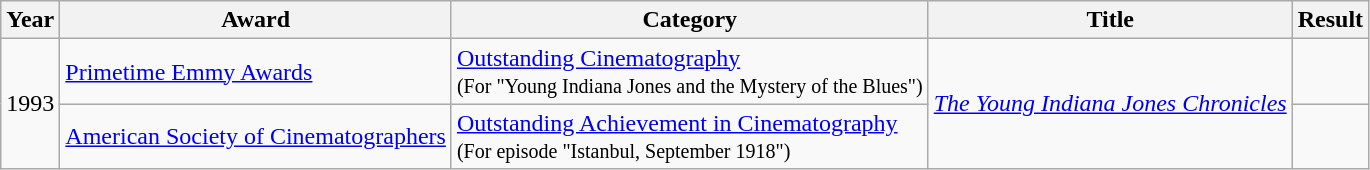<table class="wikitable">
<tr>
<th>Year</th>
<th>Award</th>
<th>Category</th>
<th>Title</th>
<th>Result</th>
</tr>
<tr>
<td rowspan=2>1993</td>
<td><a href='#'>Primetime Emmy Awards</a></td>
<td><a href='#'>Outstanding Cinematography</a><br><small>(For "Young Indiana Jones and the Mystery of the Blues")</small></td>
<td rowspan=2><em><a href='#'>The Young Indiana Jones Chronicles</a></em></td>
<td></td>
</tr>
<tr>
<td><a href='#'>American Society of Cinematographers</a></td>
<td><a href='#'>Outstanding Achievement in Cinematography</a><br><small>(For episode "Istanbul, September 1918")</small></td>
<td></td>
</tr>
</table>
